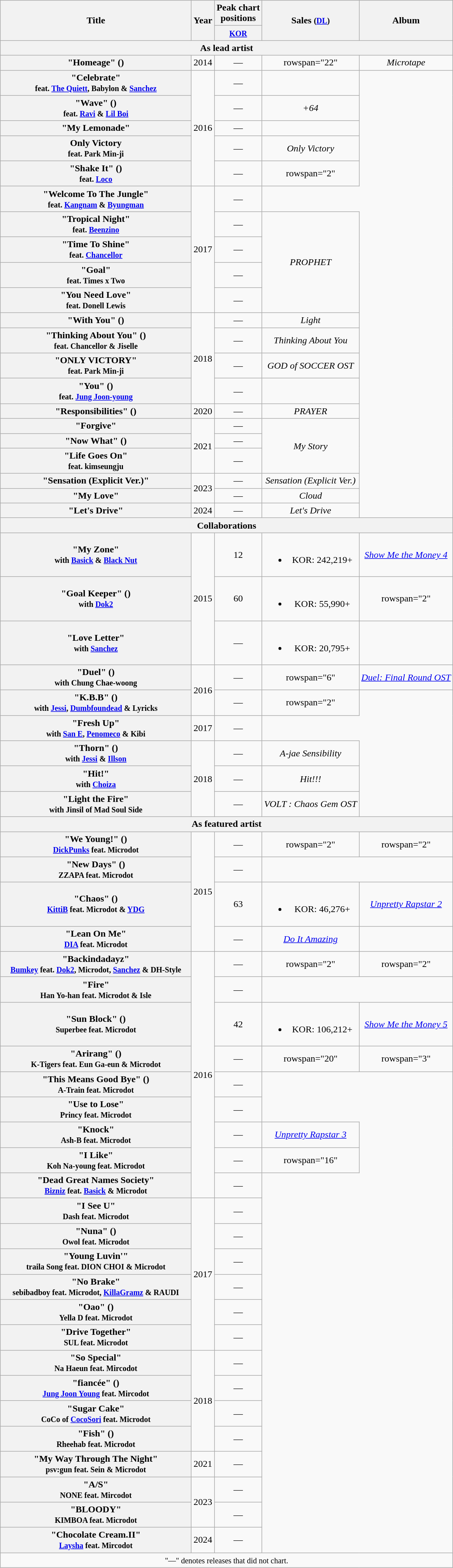<table class="wikitable plainrowheaders" style="text-align:center;">
<tr>
<th scope="col" rowspan="2" style="width:20em;">Title</th>
<th scope="col" rowspan="2">Year</th>
<th scope="col" colspan="1">Peak chart <br> positions</th>
<th scope="col" rowspan="2">Sales <small>(<a href='#'>DL</a>)</small></th>
<th scope="col" rowspan="2">Album</th>
</tr>
<tr>
<th><small><a href='#'>KOR</a></small><br></th>
</tr>
<tr>
<th scope="col" colspan="5">As lead artist</th>
</tr>
<tr>
<th scope="row">"Homeage" ()</th>
<td>2014</td>
<td>—</td>
<td>rowspan="22" </td>
<td><em>Microtape</em></td>
</tr>
<tr>
<th scope="row">"Celebrate" <br><small>feat. <a href='#'>The Quiett</a>, Babylon & <a href='#'>Sanchez</a></small></th>
<td rowspan="5">2016</td>
<td>—</td>
<td></td>
</tr>
<tr>
<th scope="row">"Wave" () <br><small>feat. <a href='#'>Ravi</a> & <a href='#'>Lil Boi</a></small></th>
<td>—</td>
<td><em>+64</em></td>
</tr>
<tr>
<th scope="row">"My Lemonade"</th>
<td>—</td>
<td></td>
</tr>
<tr>
<th scope="row">Only Victory <br><small>feat. Park Min-ji</small></th>
<td>—</td>
<td><em>Only Victory</em></td>
</tr>
<tr>
<th scope="row">"Shake It" () <br><small>feat. <a href='#'>Loco</a></small></th>
<td>—</td>
<td>rowspan="2" </td>
</tr>
<tr>
<th scope="row">"Welcome To The Jungle" <br><small>feat. <a href='#'>Kangnam</a> & <a href='#'>Byungman</a></small></th>
<td rowspan="5">2017</td>
<td>—</td>
</tr>
<tr>
<th scope="row">"Tropical Night" <br><small>feat. <a href='#'>Beenzino</a></small></th>
<td>—</td>
<td rowspan="4"><em>PROPHET</em></td>
</tr>
<tr>
<th scope="row">"Time To Shine" <br><small>feat. <a href='#'>Chancellor</a></small></th>
<td>—</td>
</tr>
<tr>
<th scope="row">"Goal" <br><small>feat. Times x Two</small></th>
<td>—</td>
</tr>
<tr>
<th scope="row">"You Need Love" <br><small>feat. Donell Lewis</small></th>
<td>—</td>
</tr>
<tr>
<th scope="row">"With You" ()</th>
<td rowspan="4">2018</td>
<td>—</td>
<td><em>Light</em></td>
</tr>
<tr>
<th scope="row">"Thinking About You" () <br><small>feat. Chancellor & Jiselle</small></th>
<td>—</td>
<td><em>Thinking About You</em></td>
</tr>
<tr>
<th scope="row">"ONLY VICTORY" <br><small>feat. Park Min-ji</small></th>
<td>—</td>
<td><em>GOD of SOCCER OST</em></td>
</tr>
<tr>
<th scope="row">"You" () <br><small>feat. <a href='#'>Jung Joon-young</a></small></th>
<td>—</td>
<td></td>
</tr>
<tr>
<th scope="row">"Responsibilities" ()</th>
<td>2020</td>
<td>—</td>
<td><em>PRAYER</em></td>
</tr>
<tr>
<th scope="row">"Forgive"</th>
<td rowspan="3">2021</td>
<td>—</td>
<td rowspan="3"><em>My Story</em></td>
</tr>
<tr>
<th scope="row">"Now What" ()</th>
<td>—</td>
</tr>
<tr>
<th scope="row">"Life Goes On" <br><small>feat. kimseungju</small></th>
<td>—</td>
</tr>
<tr>
<th scope="row">"Sensation (Explicit Ver.)"</th>
<td rowspan="2">2023</td>
<td>—</td>
<td><em>Sensation (Explicit Ver.)</em></td>
</tr>
<tr>
<th scope="row">"My Love"</th>
<td>—</td>
<td><em>Cloud</em></td>
</tr>
<tr>
<th scope="row">"Let's Drive"</th>
<td>2024</td>
<td>—</td>
<td><em>Let's Drive</em></td>
</tr>
<tr>
<th scope="col" colspan="5">Collaborations</th>
</tr>
<tr>
<th scope="row">"My Zone" <br><small>with <a href='#'>Basick</a> & <a href='#'>Black Nut</a></small></th>
<td rowspan="3">2015</td>
<td>12</td>
<td><br><ul><li>KOR: 242,219+</li></ul></td>
<td><em><a href='#'>Show Me the Money 4</a></em></td>
</tr>
<tr>
<th scope="row">"Goal Keeper" () <br><small>with <a href='#'>Dok2</a></small></th>
<td>60</td>
<td><br><ul><li>KOR: 55,990+</li></ul></td>
<td>rowspan="2" </td>
</tr>
<tr>
<th scope="row">"Love Letter" <br><small>with <a href='#'>Sanchez</a></small></th>
<td>—</td>
<td><br><ul><li>KOR: 20,795+</li></ul></td>
</tr>
<tr>
<th scope="row">"Duel" () <br><small>with Chung Chae-woong</small></th>
<td rowspan="2">2016</td>
<td>—</td>
<td>rowspan="6" </td>
<td><em><a href='#'>Duel: Final Round OST</a></em></td>
</tr>
<tr>
<th scope="row">"K.B.B" () <br><small>with <a href='#'>Jessi</a>, <a href='#'>Dumbfoundead</a> & Lyricks</small></th>
<td>—</td>
<td>rowspan="2" </td>
</tr>
<tr>
<th scope="row">"Fresh Up"  <br><small>with <a href='#'>San E</a>, <a href='#'>Penomeco</a> & Kibi</small></th>
<td>2017</td>
<td>—</td>
</tr>
<tr>
<th scope="row">"Thorn" () <br><small>with <a href='#'>Jessi</a> & <a href='#'>Illson</a></small></th>
<td rowspan="3">2018</td>
<td>—</td>
<td><em>A-jae Sensibility</em></td>
</tr>
<tr>
<th scope="row">"Hit!" <br><small>with <a href='#'>Choiza</a></small></th>
<td>—</td>
<td><em>Hit!!!</em></td>
</tr>
<tr>
<th scope="row">"Light the Fire" <br><small>with Jinsil of Mad Soul Side</small></th>
<td>—</td>
<td><em>VOLT : Chaos Gem OST</em></td>
</tr>
<tr>
<th scope="col" colspan="5">As featured artist</th>
</tr>
<tr>
<th scope="row">"We Young!" () <br><small><a href='#'>DickPunks</a> feat. Microdot</small></th>
<td rowspan="4">2015</td>
<td>—</td>
<td>rowspan="2" </td>
<td>rowspan="2" </td>
</tr>
<tr>
<th scope="row">"New Days" () <br><small>ZZAPA feat. Microdot</small></th>
<td>—</td>
</tr>
<tr>
<th scope="row">"Chaos" () <br><small><a href='#'>KittiB</a> feat. Microdot & <a href='#'>YDG</a></small></th>
<td>63</td>
<td><br><ul><li>KOR: 46,276+</li></ul></td>
<td><em><a href='#'>Unpretty Rapstar 2</a></em></td>
</tr>
<tr>
<th scope="row">"Lean On Me"  <br><small><a href='#'>DIA</a> feat. Microdot</small></th>
<td>—</td>
<td><em><a href='#'>Do It Amazing</a></em></td>
</tr>
<tr>
<th scope="row">"Backindadayz" <br><small><a href='#'>Bumkey</a> feat. <a href='#'>Dok2</a>, Microdot, <a href='#'>Sanchez</a> & DH-Style</small></th>
<td rowspan="9">2016</td>
<td>—</td>
<td>rowspan="2" </td>
<td>rowspan="2" </td>
</tr>
<tr>
<th scope="row">"Fire" <br><small>Han Yo-han feat. Microdot & Isle</small></th>
<td>—</td>
</tr>
<tr>
<th scope="row">"Sun Block" () <br><small>Superbee feat. Microdot</small></th>
<td>42</td>
<td><br><ul><li>KOR: 106,212+</li></ul></td>
<td><em><a href='#'>Show Me the Money 5</a></em></td>
</tr>
<tr>
<th scope="row">"Arirang" () <br><small>K-Tigers feat. Eun Ga-eun & Microdot</small></th>
<td>—</td>
<td>rowspan="20" </td>
<td>rowspan="3" </td>
</tr>
<tr>
<th scope="row">"This Means Good Bye" () <br><small>A-Train feat. Microdot</small></th>
<td>—</td>
</tr>
<tr>
<th scope="row">"Use to Lose" <br><small>Princy feat. Microdot</small></th>
<td>—</td>
</tr>
<tr>
<th scope="row">"Knock" <br><small>Ash-B feat. Microdot</small></th>
<td>—</td>
<td><em><a href='#'>Unpretty Rapstar 3</a></em></td>
</tr>
<tr>
<th scope="row">"I Like" <br><small>Koh Na-young feat. Microdot</small></th>
<td>—</td>
<td>rowspan="16" </td>
</tr>
<tr>
<th scope="row">"Dead Great Names Society" <br><small><a href='#'>Bizniz</a> feat. <a href='#'>Basick</a> & Microdot</small></th>
<td>—</td>
</tr>
<tr>
<th scope="row">"I See U" <br><small>Dash feat. Microdot</small></th>
<td rowspan="6">2017</td>
<td>—</td>
</tr>
<tr>
<th scope="row">"Nuna" () <br><small>Owol feat. Microdot</small></th>
<td>—</td>
</tr>
<tr>
<th scope="row">"Young Luvin'" <br><small>traila Song feat. DION CHOI & Microdot</small></th>
<td>—</td>
</tr>
<tr>
<th scope="row">"No Brake" <br><small>sebibadboy feat. Microdot, <a href='#'>KillaGramz</a> & RAUDI</small></th>
<td>—</td>
</tr>
<tr>
<th scope="row">"Oao" () <br><small>Yella D feat. Microdot</small></th>
<td>—</td>
</tr>
<tr>
<th scope="row">"Drive Together" <br><small>SUL feat. Microdot</small></th>
<td>—</td>
</tr>
<tr>
<th scope="row">"So Special" <br><small>Na Haeun feat. Mircodot</small></th>
<td rowspan="4">2018</td>
<td>—</td>
</tr>
<tr>
<th scope="row">"fiancée" ()<br><small><a href='#'>Jung Joon Young</a> feat. Mircodot</small></th>
<td>—</td>
</tr>
<tr>
<th scope="row">"Sugar Cake" <br><small>CoCo of <a href='#'>CocoSori</a> feat. Microdot</small></th>
<td>—</td>
</tr>
<tr>
<th scope="row">"Fish" ()<br><small>Rheehab feat. Microdot</small></th>
<td>—</td>
</tr>
<tr>
<th scope="row">"My Way Through The Night" <br><small>psv:gun feat. Sein & Microdot</small></th>
<td>2021</td>
<td>—</td>
</tr>
<tr>
<th scope="row">"A/S" <br><small>NONE feat. Mircodot</small></th>
<td rowspan="2">2023</td>
<td>—</td>
</tr>
<tr>
<th scope="row">"BLOODY" <br><small>KIMBOA feat. Microdot</small></th>
<td>—</td>
</tr>
<tr>
<th scope="row">"Chocolate Cream.II"<br><small><a href='#'>Laysha</a> feat. Mircodot</small></th>
<td>2024</td>
<td>—</td>
</tr>
<tr>
<td colspan="5" align="center"><small>"—" denotes releases that did not chart.</small></td>
</tr>
</table>
